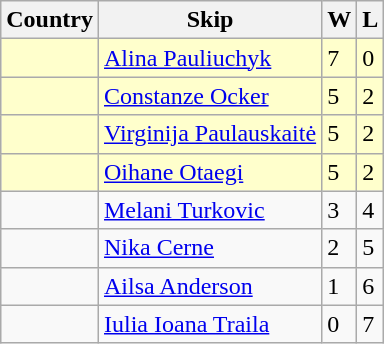<table class=wikitable>
<tr>
<th>Country</th>
<th>Skip</th>
<th>W</th>
<th>L</th>
</tr>
<tr bgcolor=#ffffcc>
<td></td>
<td><a href='#'>Alina Pauliuchyk</a></td>
<td>7</td>
<td>0</td>
</tr>
<tr bgcolor=#ffffcc>
<td></td>
<td><a href='#'>Constanze Ocker</a></td>
<td>5</td>
<td>2</td>
</tr>
<tr bgcolor=#ffffcc>
<td></td>
<td><a href='#'>Virginija Paulauskaitė</a></td>
<td>5</td>
<td>2</td>
</tr>
<tr bgcolor=#ffffcc>
<td></td>
<td><a href='#'>Oihane Otaegi</a></td>
<td>5</td>
<td>2</td>
</tr>
<tr>
<td></td>
<td><a href='#'>Melani Turkovic</a></td>
<td>3</td>
<td>4</td>
</tr>
<tr>
<td></td>
<td><a href='#'>Nika Cerne</a></td>
<td>2</td>
<td>5</td>
</tr>
<tr>
<td></td>
<td><a href='#'>Ailsa Anderson</a></td>
<td>1</td>
<td>6</td>
</tr>
<tr>
<td></td>
<td><a href='#'>Iulia Ioana Traila</a></td>
<td>0</td>
<td>7</td>
</tr>
</table>
